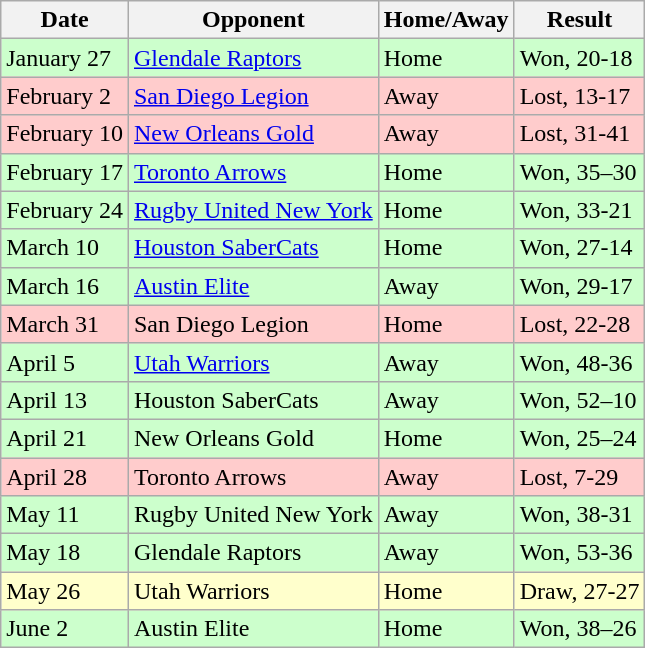<table class="wikitable">
<tr>
<th>Date</th>
<th>Opponent</th>
<th>Home/Away</th>
<th>Result</th>
</tr>
<tr bgcolor="#CCFFCC">
<td>January 27</td>
<td><a href='#'>Glendale Raptors</a></td>
<td>Home</td>
<td>Won, 20-18</td>
</tr>
<tr bgcolor="#FFCCCC">
<td>February 2</td>
<td><a href='#'>San Diego Legion</a></td>
<td>Away</td>
<td>Lost, 13-17</td>
</tr>
<tr bgcolor="#FFCCCC">
<td>February 10</td>
<td><a href='#'>New Orleans Gold</a></td>
<td>Away</td>
<td>Lost, 31-41</td>
</tr>
<tr bgcolor="#CCFFCC">
<td>February 17</td>
<td><a href='#'>Toronto Arrows</a></td>
<td>Home</td>
<td>Won, 35–30</td>
</tr>
<tr bgcolor="#CCFFCC">
<td>February 24</td>
<td><a href='#'>Rugby United New York</a></td>
<td>Home</td>
<td>Won, 33-21</td>
</tr>
<tr bgcolor="#CCFFCC">
<td>March 10</td>
<td><a href='#'>Houston SaberCats</a></td>
<td>Home</td>
<td>Won, 27-14</td>
</tr>
<tr bgcolor="#CCFFCC">
<td>March 16</td>
<td><a href='#'>Austin Elite</a></td>
<td>Away</td>
<td>Won, 29-17</td>
</tr>
<tr bgcolor="#FFCCCC">
<td>March 31</td>
<td>San Diego Legion</td>
<td>Home</td>
<td>Lost, 22-28</td>
</tr>
<tr bgcolor="#CCFFCC">
<td>April 5</td>
<td><a href='#'>Utah Warriors</a></td>
<td>Away</td>
<td>Won, 48-36</td>
</tr>
<tr bgcolor="#CCFFCC">
<td>April 13</td>
<td>Houston SaberCats</td>
<td>Away</td>
<td>Won, 52–10</td>
</tr>
<tr bgcolor="#CCFFCC">
<td>April 21</td>
<td>New Orleans Gold</td>
<td>Home</td>
<td>Won, 25–24</td>
</tr>
<tr bgcolor="#FFCCCC">
<td>April 28</td>
<td>Toronto Arrows</td>
<td>Away</td>
<td>Lost, 7-29</td>
</tr>
<tr bgcolor="#CCFFCC">
<td>May 11</td>
<td>Rugby United New York</td>
<td>Away</td>
<td>Won, 38-31</td>
</tr>
<tr bgcolor="#CCFFCC">
<td>May 18</td>
<td>Glendale Raptors</td>
<td>Away</td>
<td>Won, 53-36</td>
</tr>
<tr bgcolor="#FFFFCC">
<td>May 26</td>
<td>Utah Warriors</td>
<td>Home</td>
<td>Draw, 27-27</td>
</tr>
<tr bgcolor="#CCFFCC">
<td>June 2</td>
<td>Austin Elite</td>
<td>Home</td>
<td>Won, 38–26</td>
</tr>
</table>
